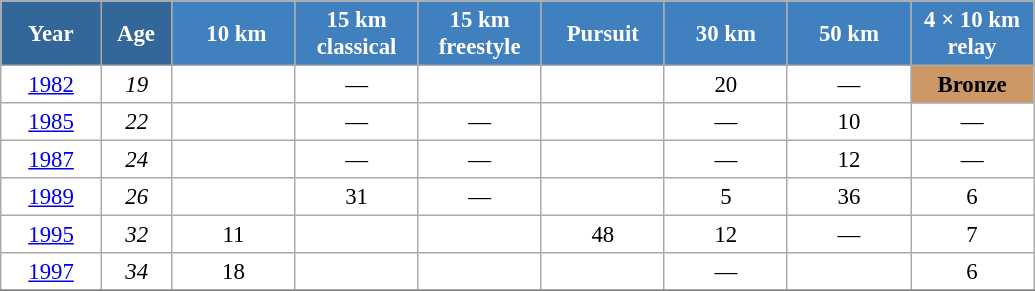<table class="wikitable" style="font-size:95%; text-align:center; border:grey solid 1px; border-collapse:collapse; background:#ffffff;">
<tr>
<th style="background-color:#369; color:white; width:60px;"> Year </th>
<th style="background-color:#369; color:white; width:40px;"> Age </th>
<th style="background-color:#4180be; color:white; width:75px;"> 10 km</th>
<th style="background-color:#4180be; color:white; width:75px;"> 15 km <br> classical </th>
<th style="background-color:#4180be; color:white; width:75px;"> 15 km <br> freestyle </th>
<th style="background-color:#4180be; color:white; width:75px;"> Pursuit </th>
<th style="background-color:#4180be; color:white; width:75px;"> 30 km </th>
<th style="background-color:#4180be; color:white; width:75px;"> 50 km </th>
<th style="background-color:#4180be; color:white; width:75px;"> 4 × 10 km <br> relay </th>
</tr>
<tr>
<td><a href='#'>1982</a></td>
<td><em>19</em></td>
<td></td>
<td>—</td>
<td></td>
<td></td>
<td>20</td>
<td>—</td>
<td bgcolor="cc9966"><strong>Bronze</strong></td>
</tr>
<tr>
<td><a href='#'>1985</a></td>
<td><em>22</em></td>
<td></td>
<td>—</td>
<td>—</td>
<td></td>
<td>—</td>
<td>10</td>
<td>—</td>
</tr>
<tr>
<td><a href='#'>1987</a></td>
<td><em>24</em></td>
<td></td>
<td>—</td>
<td>—</td>
<td></td>
<td>—</td>
<td>12</td>
<td>—</td>
</tr>
<tr>
<td><a href='#'>1989</a></td>
<td><em>26</em></td>
<td></td>
<td>31</td>
<td>—</td>
<td></td>
<td>5</td>
<td>36</td>
<td>6</td>
</tr>
<tr>
<td><a href='#'>1995</a></td>
<td><em>32</em></td>
<td>11</td>
<td></td>
<td></td>
<td>48</td>
<td>12</td>
<td>—</td>
<td>7</td>
</tr>
<tr>
<td><a href='#'>1997</a></td>
<td><em>34</em></td>
<td>18</td>
<td></td>
<td></td>
<td></td>
<td>—</td>
<td></td>
<td>6</td>
</tr>
<tr>
</tr>
</table>
